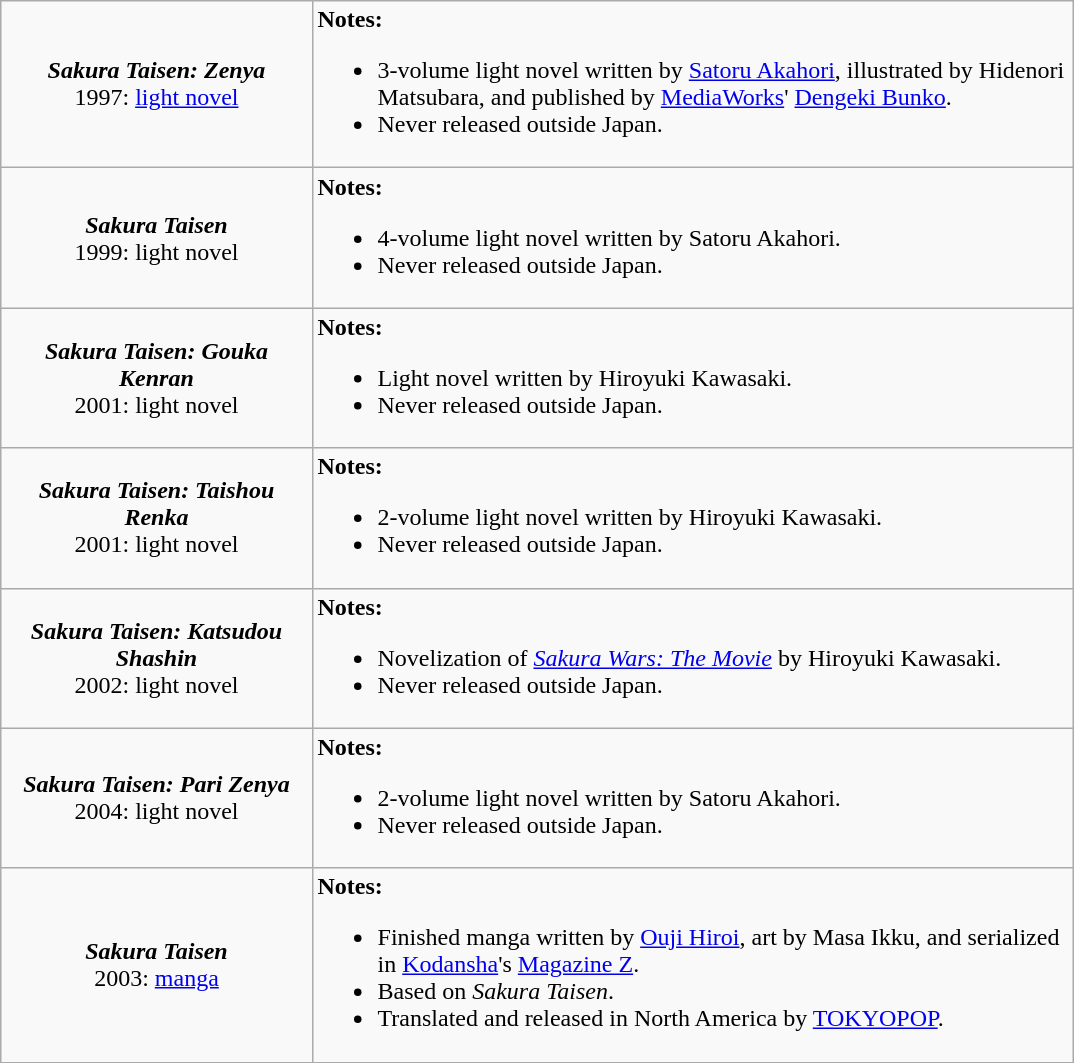<table class="wikitable" style="margin: 1em auto 1em auto">
<tr>
<td width="200pt" valign="center" align="center"><strong><em>Sakura Taisen: Zenya</em></strong><br>1997: <a href='#'>light novel</a></td>
<td width="500pt" valign="top" align="left"><strong>Notes:</strong><br><ul><li>3-volume light novel written by <a href='#'>Satoru Akahori</a>, illustrated by Hidenori Matsubara, and published by <a href='#'>MediaWorks</a>' <a href='#'>Dengeki Bunko</a>.</li><li>Never released outside Japan.</li></ul></td>
</tr>
<tr>
<td width="200pt" valign="center" align="center"><strong><em>Sakura Taisen</em></strong><br>1999: light novel</td>
<td width="500pt" valign="top" align="left"><strong>Notes:</strong><br><ul><li>4-volume light novel written by Satoru Akahori.</li><li>Never released outside Japan.</li></ul></td>
</tr>
<tr>
<td width="200pt" valign="center" align="center"><strong><em>Sakura Taisen: Gouka Kenran</em></strong><br>2001: light novel</td>
<td width="500pt" valign="top" align="left"><strong>Notes:</strong><br><ul><li>Light novel written by Hiroyuki Kawasaki.</li><li>Never released outside Japan.</li></ul></td>
</tr>
<tr>
<td width="200pt" valign="center" align="center"><strong><em>Sakura Taisen: Taishou Renka</em></strong><br>2001: light novel</td>
<td width="500pt" valign="top" align="left"><strong>Notes:</strong><br><ul><li>2-volume light novel written by Hiroyuki Kawasaki.</li><li>Never released outside Japan.</li></ul></td>
</tr>
<tr>
<td width="200pt" valign="center" align="center"><strong><em>Sakura Taisen: Katsudou Shashin</em></strong><br>2002: light novel</td>
<td width="500pt" valign="top" align="left"><strong>Notes:</strong><br><ul><li>Novelization of <em><a href='#'>Sakura Wars: The Movie</a></em> by Hiroyuki Kawasaki.</li><li>Never released outside Japan.</li></ul></td>
</tr>
<tr>
<td width="200pt" valign="center" align="center"><strong><em>Sakura Taisen: Pari Zenya</em></strong><br>2004: light novel</td>
<td width="500pt" valign="top" align="left"><strong>Notes:</strong><br><ul><li>2-volume light novel written by Satoru Akahori.</li><li>Never released outside Japan.</li></ul></td>
</tr>
<tr>
<td width="200pt" valign="center" align="center"><strong><em>Sakura Taisen</em></strong><br>2003: <a href='#'>manga</a></td>
<td width="500pt" valign="top" align="left"><strong>Notes:</strong><br><ul><li>Finished manga written by <a href='#'>Ouji Hiroi</a>, art by Masa Ikku, and serialized in <a href='#'>Kodansha</a>'s <a href='#'>Magazine Z</a>.</li><li>Based on <em>Sakura Taisen</em>.</li><li>Translated and released in North America by <a href='#'>TOKYOPOP</a>.</li></ul></td>
</tr>
</table>
